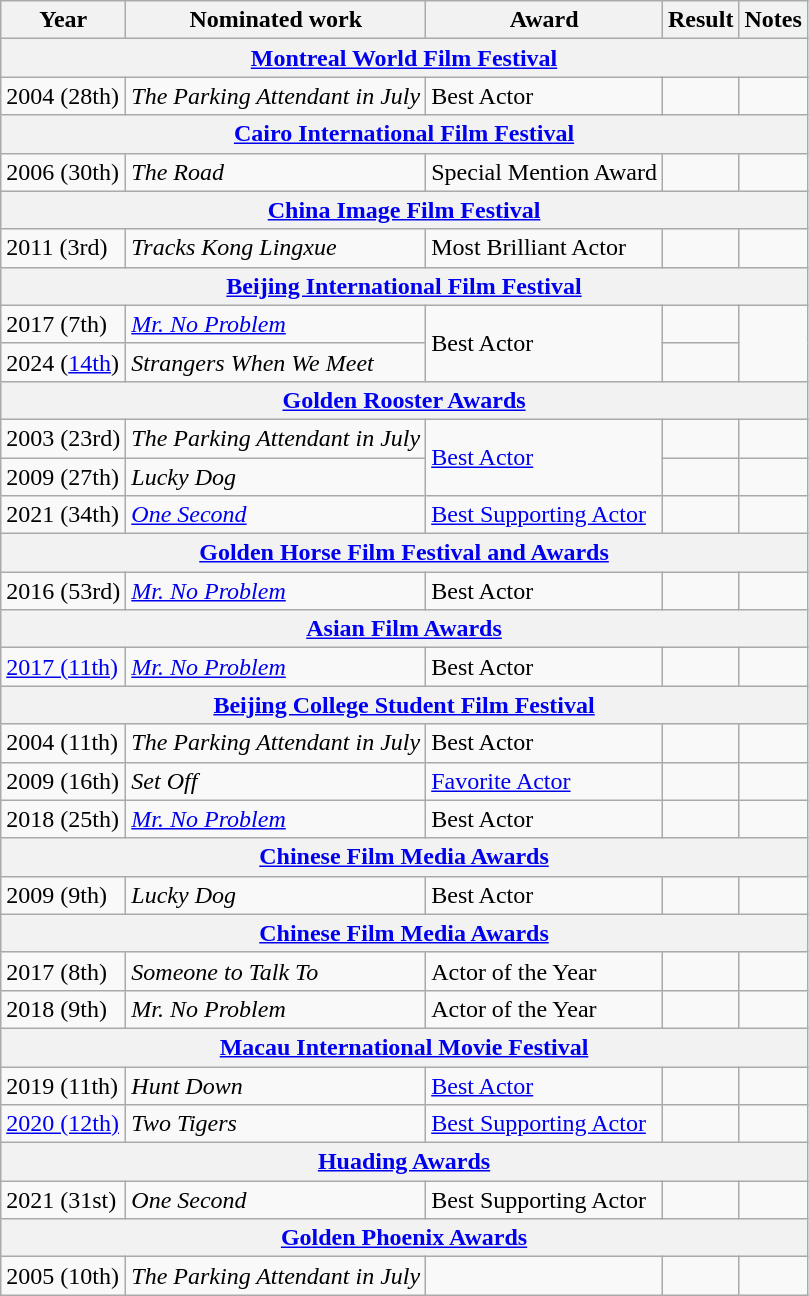<table class="wikitable">
<tr>
<th>Year</th>
<th>Nominated work</th>
<th>Award</th>
<th>Result</th>
<th>Notes</th>
</tr>
<tr>
<th colspan="5"><a href='#'>Montreal World Film Festival</a></th>
</tr>
<tr>
<td>2004 (28th)</td>
<td><em>The Parking Attendant in July</em></td>
<td>Best Actor</td>
<td></td>
<td></td>
</tr>
<tr>
<th colspan="5"><a href='#'>Cairo International Film Festival</a></th>
</tr>
<tr>
<td>2006 (30th)</td>
<td><em>The Road</em></td>
<td>Special Mention Award</td>
<td></td>
<td></td>
</tr>
<tr>
<th colspan="5"><a href='#'>China Image Film Festival</a></th>
</tr>
<tr>
<td>2011 (3rd)</td>
<td><em>Tracks Kong Lingxue</em></td>
<td>Most Brilliant Actor</td>
<td></td>
<td></td>
</tr>
<tr>
<th colspan="5"><a href='#'>Beijing International Film Festival</a></th>
</tr>
<tr>
<td>2017 (7th)</td>
<td><em><a href='#'>Mr. No Problem</a></em></td>
<td rowspan=2>Best Actor</td>
<td></td>
<td rowspan=2></td>
</tr>
<tr>
<td>2024 (<a href='#'>14th</a>)</td>
<td><em>Strangers When We Meet</em></td>
<td></td>
</tr>
<tr>
<th colspan="5"><a href='#'>Golden Rooster Awards</a></th>
</tr>
<tr>
<td>2003 (23rd)</td>
<td><em>The Parking Attendant in July</em></td>
<td rowspan=2><a href='#'>Best Actor</a></td>
<td></td>
<td></td>
</tr>
<tr>
<td>2009 (27th)</td>
<td><em>Lucky Dog</em></td>
<td></td>
<td></td>
</tr>
<tr>
<td>2021 (34th)</td>
<td><em><a href='#'>One Second</a></em></td>
<td><a href='#'>Best Supporting Actor</a></td>
<td></td>
<td></td>
</tr>
<tr>
<th colspan="5"><a href='#'>Golden Horse Film Festival and Awards</a></th>
</tr>
<tr>
<td>2016 (53rd)</td>
<td><em><a href='#'>Mr. No Problem</a></em></td>
<td>Best Actor</td>
<td></td>
<td></td>
</tr>
<tr>
<th colspan="5"><a href='#'>Asian Film Awards</a></th>
</tr>
<tr>
<td><a href='#'>2017 (11th)</a></td>
<td><em><a href='#'>Mr. No Problem</a></em></td>
<td>Best Actor</td>
<td></td>
<td></td>
</tr>
<tr>
<th colspan="5"><a href='#'>Beijing College Student Film Festival</a></th>
</tr>
<tr>
<td>2004 (11th)</td>
<td><em>The Parking Attendant in July</em></td>
<td>Best Actor</td>
<td></td>
<td></td>
</tr>
<tr>
<td>2009 (16th)</td>
<td><em>Set Off</em></td>
<td><a href='#'>Favorite Actor</a></td>
<td></td>
<td></td>
</tr>
<tr>
<td>2018 (25th)</td>
<td><em><a href='#'>Mr. No Problem</a></em></td>
<td>Best Actor</td>
<td></td>
<td></td>
</tr>
<tr>
<th colspan="5"><a href='#'>Chinese Film Media Awards</a></th>
</tr>
<tr>
<td>2009 (9th)</td>
<td><em>Lucky Dog</em></td>
<td>Best Actor</td>
<td></td>
<td></td>
</tr>
<tr>
<th colspan="5"><a href='#'>Chinese Film Media Awards</a></th>
</tr>
<tr>
<td>2017 (8th)</td>
<td><em>Someone to Talk To</em></td>
<td>Actor of the Year</td>
<td></td>
<td></td>
</tr>
<tr>
<td>2018 (9th)</td>
<td><em>Mr. No Problem</em></td>
<td>Actor of the Year</td>
<td></td>
<td></td>
</tr>
<tr>
<th colspan="5"><a href='#'>Macau International Movie Festival</a></th>
</tr>
<tr>
<td>2019 (11th)</td>
<td><em>Hunt Down</em></td>
<td><a href='#'>Best Actor</a></td>
<td></td>
<td></td>
</tr>
<tr>
<td><a href='#'>2020 (12th)</a></td>
<td><em>Two Tigers</em></td>
<td><a href='#'>Best Supporting Actor</a></td>
<td></td>
<td></td>
</tr>
<tr>
<th colspan="5"><a href='#'>Huading Awards</a></th>
</tr>
<tr>
<td>2021 (31st)</td>
<td><em>One Second</em></td>
<td>Best Supporting Actor</td>
<td></td>
<td></td>
</tr>
<tr>
<th colspan="5"><a href='#'>Golden Phoenix Awards</a></th>
</tr>
<tr>
<td>2005 (10th)</td>
<td><em>The Parking Attendant in July</em></td>
<td></td>
<td></td>
<td></td>
</tr>
</table>
